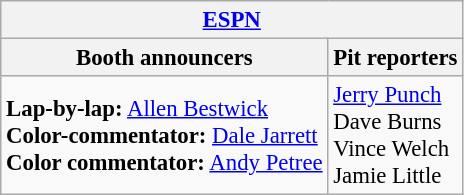<table class="wikitable" style="font-size: 95%;">
<tr>
<th colspan="2"><a href='#'>ESPN</a></th>
</tr>
<tr>
<th>Booth announcers</th>
<th>Pit reporters</th>
</tr>
<tr>
<td><strong>Lap-by-lap:</strong> <a href='#'>Allen Bestwick</a><br><strong>Color-commentator:</strong> <a href='#'>Dale Jarrett</a><br><strong>Color commentator:</strong> <a href='#'>Andy Petree</a></td>
<td><a href='#'>Jerry Punch</a><br>Dave Burns<br>Vince Welch<br>Jamie Little</td>
</tr>
</table>
